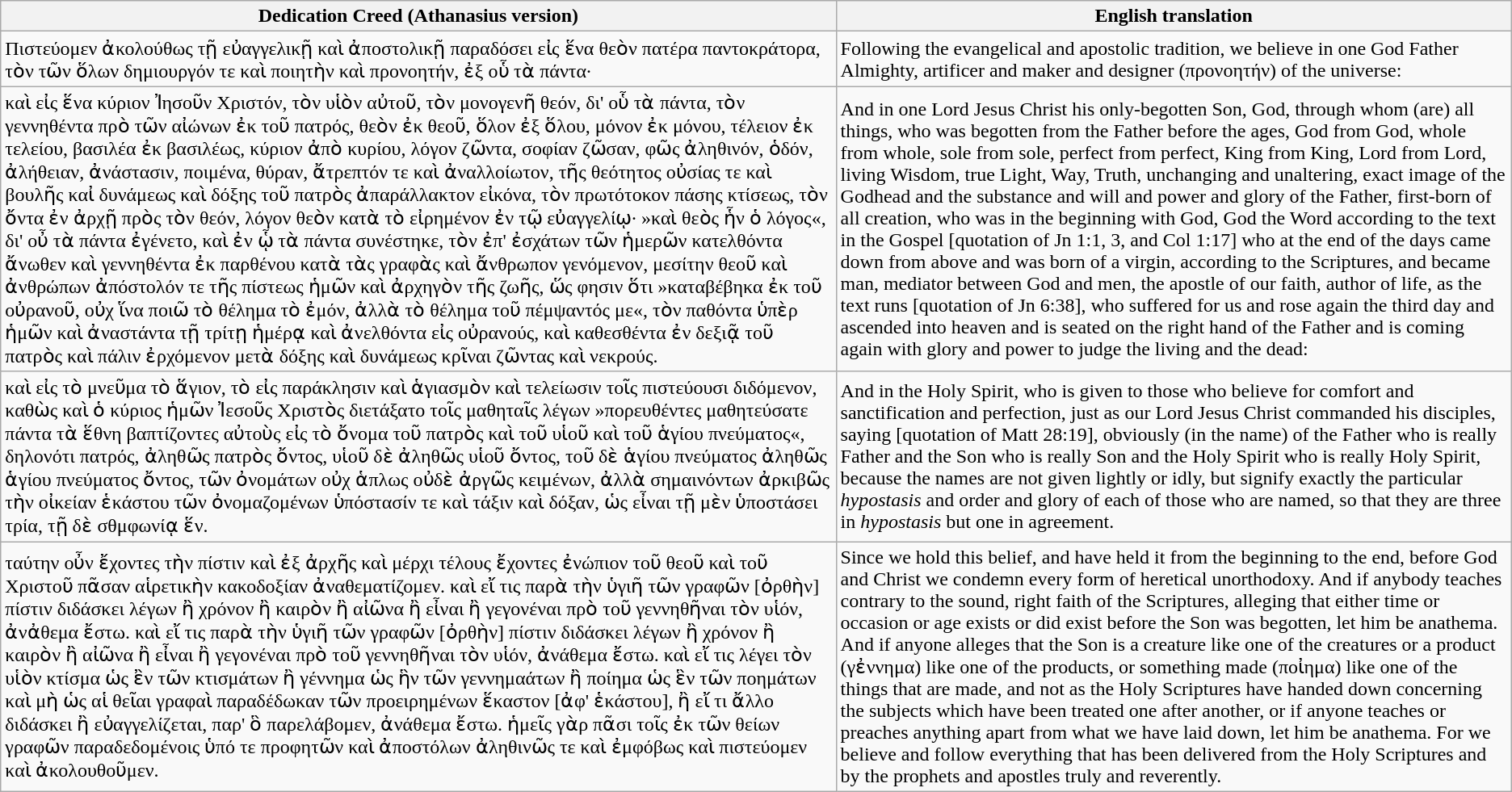<table class="wikitable">
<tr>
<th>Dedication Creed (Athanasius version)</th>
<th>English translation</th>
</tr>
<tr>
<td>Πιστεύομεν ἀκολούθως τῇ εὐαγγελικῇ καὶ ἀποστολικῇ παραδόσει εἰς ἕνα θεὸν πατέρα παντοκράτορα, τὸν τῶν ὅλων δημιουργόν τε καὶ ποιητὴν καὶ προνοητήν, ἐξ οὗ τὰ πάντα·</td>
<td>Following the evangelical and apostolic tradition, we believe in one God Father Almighty, artificer and maker and designer (προνοητήν) of the universe:</td>
</tr>
<tr>
<td>καὶ εἰς ἕνα κύριον Ἰησοῦν Χριστόν, τὸν υἱὸν αὐτοῦ, τὸν μονογενῆ θεόν, δι' οὗ τὰ πάντα, τὸν γεννηθέντα πρὸ τῶν αἰώνων ἐκ τοῦ πατρός, θεὸν ἐκ θεοῦ, ὅλον ἐξ ὅλου, μόνον ἐκ μόνου, τέλειον ἐκ τελείου, βασιλέα ἐκ βασιλέως, κύριον ἀπὸ κυρίου, λόγον ζῶντα, σοφίαν ζῶσαν, φῶς ἀληθινόν, ὁδόν, ἀλήθειαν, ἀνάστασιν, ποιμένα, θύραν, ἄτρεπτόν τε καὶ ἀναλλοίωτον, τῆς θεότητος οὐσίας τε καὶ βουλῆς καἰ δυνάμεως καὶ δόξης τοῦ πατρὸς ἀπαράλλακτον εἰκόνα, τὸν πρωτότοκον πάσης κτίσεως, τὸν ὄντα ἐν ἀρχῇ πρὸς τὸν θεόν, λόγον θεὸν κατὰ τὸ εἰρημένον ἐν τῷ εὐαγγελίῳ· »καὶ θεὸς ἧν ὁ λόγος«, δι' οὖ τὰ πάντα ἐγένετο, καὶ ἐν ᾧ τὰ πάντα συνέστηκε, τὸν ἐπ' ἐσχάτων τῶν ἡμερῶν κατελθόντα ἄνωθεν καὶ γεννηθέντα ἐκ παρθένου κατὰ τὰς γραφὰς καὶ ἄνθρωπον γενόμενον, μεσίτην θεοῦ καὶ ἀνθρώπων ἀπόστολόν τε τῆς πίστεως ἡμῶν καὶ ἀρχηγὸν τῆς ζωῆς, ὥς φησιν ὅτι »καταβέβηκα ἐκ τοῦ οὐρανοῦ, οὐχ ἵνα ποιῶ τὸ θέλημα τὸ ἐμόν, ἀλλὰ τὸ θέλημα τοῦ πέμψαντός με«, τὸν παθόντα ὑπὲρ ἡμῶν καὶ ἀναστάντα τῇ τρίτῃ ἡμέρᾳ καὶ ἀνελθόντα εἰς οὐρανούς, καὶ καθεσθέντα ἐν δεξιᾷ τοῦ πατρὸς καὶ πάλιν ἐρχόμενον μετὰ δόξης καὶ δυνάμεως κρῖναι ζῶντας καὶ νεκρούς.</td>
<td>And in one Lord Jesus Christ his only-begotten Son, God, through whom (are) all things, who was begotten from the Father before the ages, God from God, whole from whole, sole from sole, perfect from perfect, King from King, Lord from Lord, living Wisdom, true Light, Way, Truth, unchanging and unaltering, exact image of the Godhead and the substance and will and power and glory of the Father, first-born of all creation, who was in the beginning with God, God the Word according to the text in the Gospel [quotation of Jn 1:1, 3, and Col 1:17] who at the end of the days came down from above and was born of a virgin, according to the Scriptures, and became man, mediator between God and men, the apostle of our faith, author of life, as the text runs [quotation of Jn 6:38], who suffered for us and rose again the third day and ascended into heaven and is seated on the right hand of the Father and is coming again with glory and power to judge the living and the dead:</td>
</tr>
<tr>
<td>καὶ εἰς τὸ μνεῦμα τὸ ἅγιον, τὸ εἰς παράκλησιν καὶ ἁγιασμὸν καὶ τελείωσιν τοῖς πιστεύουσι διδόμενον, καθὼς καὶ ὁ κύριος ἡμῶν Ἰεσοῦς Χριστὸς διετάξατο τοῖς μαθηταῖς λέγων »πορευθέντες μαθητεύσατε πάντα τὰ ἕθνη βαπτίζοντες αὐτοὺς εἰς τὸ ὄνομα τοῦ πατρὸς καὶ τοῦ υἱοῦ καὶ τοῦ ἁγίου πνεύματος«, δηλονότι πατρός, ἀληθῶς πατρὸς ὄντος, υἱοῦ δὲ ἀληθῶς υἱοῦ ὄντος, τοῦ δὲ ἁγίου πνεύματος ἀληθῶς ἁγίου πνεύματος ὄντος, τῶν ὀνομάτων οὐχ ἁπλως οὐδὲ ἀργῶς κειμένων, ἀλλὰ σημαινόντων ἀρκιβῶς τὴν οἰκείαν ἑκάστου τῶν ὀνομαζομένων ὑπόστασίν τε καὶ τάξιν καὶ δόξαν, ὡς εἶναι τῇ μὲν ὑποστάσει τρία, τῇ δὲ σθμφωνίᾳ ἕν.</td>
<td>And in the Holy Spirit, who is given to those who believe for comfort and sanctification and perfection, just as our Lord Jesus Christ commanded his disciples, saying [quotation of Matt 28:19], obviously (in the name) of the Father who is really Father and the Son who is really Son and the Holy Spirit who is really Holy Spirit, because the names are not given lightly or idly, but signify exactly the particular <em>hypostasis</em> and order and glory of each of those who are named, so that they are three in <em>hypostasis</em> but one in agreement.</td>
</tr>
<tr>
<td>ταύτην οὖν ἔχοντες τὴν πίστιν καὶ ἐξ ἀρχῆς καὶ μέρχι τέλους ἔχοντες ἐνώπιον τοῦ θεοῦ καὶ τοῦ Χριστοῦ πᾶσαν αἱρετικὴν κακοδοξίαν ἀναθεματίζομεν. καὶ εἴ τις παρὰ τὴν ὑγιῆ τῶν γραφῶν [ὀρθὴν] πίστιν διδάσκει λέγων ἢ χρόνον ἢ καιρὸν ἢ αἰῶνα ἢ εἶναι ἢ γεγονέναι πρὸ τοῦ γεννηθῆναι τὸν υἱόν, ἀνἀθεμα ἔστω. καὶ εἴ τις παρὰ τὴν ὑγιῆ τῶν γραφῶν [ὀρθὴν] πίστιν διδάσκει λέγων ἢ χρόνον ἢ καιρὸν ἢ αἰῶνα ἢ εἶναι ἢ γεγονέναι πρὸ τοῦ γεννηθῆναι τὸν υἱόν, ἀνάθεμα ἔστω. καὶ εἴ τις λέγει τὸν υἱὸν κτίσμα ὡς ἒν τῶν κτισμάτων ἢ γέννημα ὡς ἣν τῶν γεννημαάτων ἢ ποίημα ὡς ἓν τῶν ποημάτων καὶ μὴ ὡς αἱ θεῖαι γραφαὶ παραδέδωκαν τῶν προειρημένων ἕκαστον [ἀφ' ἑκάστου], ἢ εἴ τι ἄλλο διδάσκει ἢ εὐαγγελίζεται, παρ' ὃ παρελάβομεν, ἀνάθεμα ἔστω. ἡμεῖς γὰρ πᾶσι τοῖς ἐκ τῶν θείων γραφῶν παραδεδομένοις ὑπό τε προφητῶν καὶ ἀποστόλων ἀληθινῶς τε καὶ ἐμφόβως καὶ πιστεύομεν καὶ ἀκολουθοῦμεν.</td>
<td>Since we hold this belief, and have held it from the beginning to the end, before God and Christ we condemn every form of heretical unorthodoxy. And if anybody teaches contrary to the sound, right faith of the Scriptures, alleging that either time or occasion or age exists or did exist before the Son was begotten, let him be anathema. And if anyone alleges that the Son is a creature like one of the creatures or a product (γἐννημα) like one of the products, or something made (ποἰημα) like one of the things that are made, and not as the Holy Scriptures have handed down concerning the subjects which have been treated one after another, or if anyone teaches or preaches anything apart from what we have laid down, let him be anathema. For we believe and follow everything that has been delivered from the Holy Scriptures and by the prophets and apostles truly and reverently.</td>
</tr>
</table>
